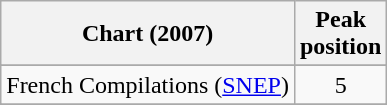<table class="wikitable plainrowheaders sortable" border="1">
<tr>
<th scope="col">Chart (2007)</th>
<th scope="col">Peak<br>position</th>
</tr>
<tr>
</tr>
<tr>
</tr>
<tr>
</tr>
<tr>
</tr>
<tr>
<td>French Compilations (<a href='#'>SNEP</a>)</td>
<td style="text-align:center;">5</td>
</tr>
<tr>
</tr>
<tr>
</tr>
<tr>
</tr>
<tr>
</tr>
<tr>
</tr>
<tr>
</tr>
</table>
